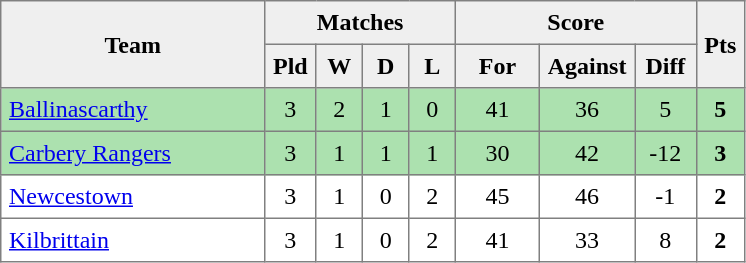<table style=border-collapse:collapse border=1 cellspacing=0 cellpadding=5>
<tr align=center bgcolor=#efefef>
<th rowspan=2 width=165>Team</th>
<th colspan=4>Matches</th>
<th colspan=3>Score</th>
<th rowspan=2width=20>Pts</th>
</tr>
<tr align=center bgcolor=#efefef>
<th width=20>Pld</th>
<th width=20>W</th>
<th width=20>D</th>
<th width=20>L</th>
<th width=45>For</th>
<th width=45>Against</th>
<th width=30>Diff</th>
</tr>
<tr align=center style="background:#ACE1AF;">
<td style="text-align:left;"><a href='#'>Ballinascarthy</a></td>
<td>3</td>
<td>2</td>
<td>1</td>
<td>0</td>
<td>41</td>
<td>36</td>
<td>5</td>
<td><strong>5</strong></td>
</tr>
<tr align=center style="background:#ACE1AF;">
<td style="text-align:left;"><a href='#'>Carbery Rangers</a></td>
<td>3</td>
<td>1</td>
<td>1</td>
<td>1</td>
<td>30</td>
<td>42</td>
<td>-12</td>
<td><strong>3</strong></td>
</tr>
<tr align=center>
<td style="text-align:left;"><a href='#'>Newcestown</a></td>
<td>3</td>
<td>1</td>
<td>0</td>
<td>2</td>
<td>45</td>
<td>46</td>
<td>-1</td>
<td><strong>2</strong></td>
</tr>
<tr align=center>
<td style="text-align:left;"><a href='#'>Kilbrittain</a></td>
<td>3</td>
<td>1</td>
<td>0</td>
<td>2</td>
<td>41</td>
<td>33</td>
<td>8</td>
<td><strong>2</strong></td>
</tr>
</table>
